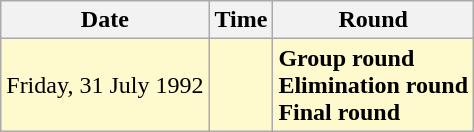<table class="wikitable">
<tr>
<th>Date</th>
<th>Time</th>
<th>Round</th>
</tr>
<tr style=background:lemonchiffon>
<td>Friday, 31 July 1992</td>
<td></td>
<td><strong>Group round</strong><br><strong>Elimination round</strong><br><strong>Final round</strong></td>
</tr>
</table>
